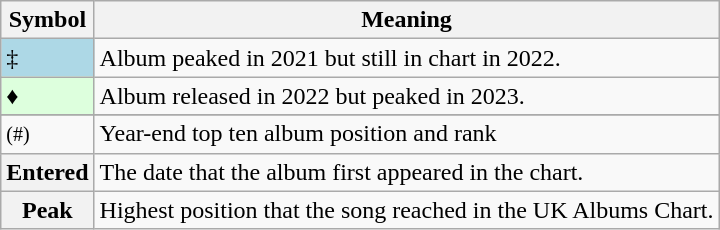<table Class="wikitable">
<tr>
<th>Symbol</th>
<th>Meaning</th>
</tr>
<tr>
<td bgcolor=lightblue>‡</td>
<td>Album peaked in 2021 but still in chart in 2022.</td>
</tr>
<tr>
<td bgcolor="#ddffdd">♦</td>
<td>Album released in 2022 but peaked in 2023.</td>
</tr>
<tr>
</tr>
<tr>
<td><small>(#)</small></td>
<td>Year-end top ten album position and rank</td>
</tr>
<tr>
<th>Entered</th>
<td>The date that the album first appeared in the chart.</td>
</tr>
<tr>
<th>Peak</th>
<td>Highest position that the song reached in the UK Albums Chart.</td>
</tr>
</table>
